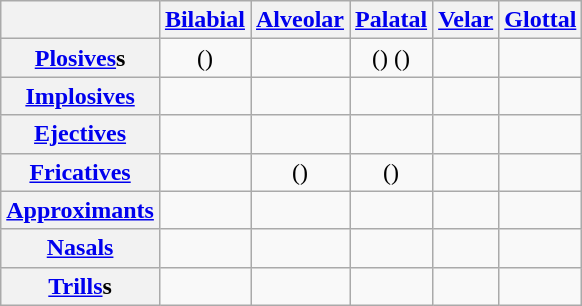<table class="wikitable" style="text-align: center;">
<tr>
<th></th>
<th><a href='#'>Bilabial</a></th>
<th><a href='#'>Alveolar</a></th>
<th><a href='#'>Palatal</a></th>
<th><a href='#'>Velar</a></th>
<th><a href='#'>Glottal</a></th>
</tr>
<tr>
<th><a href='#'>Plosives</a>s</th>
<td>() </td>
<td> </td>
<td>() ()</td>
<td> </td>
<td></td>
</tr>
<tr>
<th><a href='#'>Implosives</a></th>
<td></td>
<td></td>
<td></td>
<td></td>
<td></td>
</tr>
<tr>
<th><a href='#'>Ejectives</a></th>
<td></td>
<td></td>
<td></td>
<td></td>
<td></td>
</tr>
<tr>
<th><a href='#'>Fricatives</a></th>
<td></td>
<td>() </td>
<td>()</td>
<td></td>
<td></td>
</tr>
<tr>
<th><a href='#'>Approximants</a></th>
<td></td>
<td></td>
<td></td>
<td></td>
<td></td>
</tr>
<tr>
<th><a href='#'>Nasals</a></th>
<td></td>
<td></td>
<td></td>
<td></td>
<td></td>
</tr>
<tr>
<th><a href='#'>Trills</a>s</th>
<td></td>
<td></td>
<td></td>
<td></td>
<td></td>
</tr>
</table>
